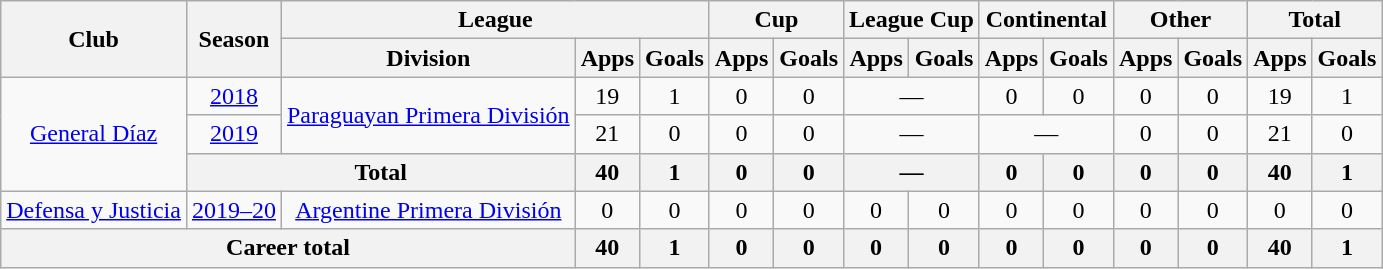<table class="wikitable" style="text-align:center">
<tr>
<th rowspan="2">Club</th>
<th rowspan="2">Season</th>
<th colspan="3">League</th>
<th colspan="2">Cup</th>
<th colspan="2">League Cup</th>
<th colspan="2">Continental</th>
<th colspan="2">Other</th>
<th colspan="2">Total</th>
</tr>
<tr>
<th>Division</th>
<th>Apps</th>
<th>Goals</th>
<th>Apps</th>
<th>Goals</th>
<th>Apps</th>
<th>Goals</th>
<th>Apps</th>
<th>Goals</th>
<th>Apps</th>
<th>Goals</th>
<th>Apps</th>
<th>Goals</th>
</tr>
<tr>
<td rowspan="3"><a href='#'>General Díaz</a></td>
<td><a href='#'>2018</a></td>
<td rowspan="2"><a href='#'>Paraguayan Primera División</a></td>
<td>19</td>
<td>1</td>
<td>0</td>
<td>0</td>
<td colspan="2">—</td>
<td>0</td>
<td>0</td>
<td>0</td>
<td>0</td>
<td>19</td>
<td>1</td>
</tr>
<tr>
<td><a href='#'>2019</a></td>
<td>21</td>
<td>0</td>
<td>0</td>
<td>0</td>
<td colspan="2">—</td>
<td colspan="2">—</td>
<td>0</td>
<td>0</td>
<td>21</td>
<td>0</td>
</tr>
<tr>
<th colspan="2">Total</th>
<th>40</th>
<th>1</th>
<th>0</th>
<th>0</th>
<th colspan="2">—</th>
<th>0</th>
<th>0</th>
<th>0</th>
<th>0</th>
<th>40</th>
<th>1</th>
</tr>
<tr>
<td rowspan="1"><a href='#'>Defensa y Justicia</a></td>
<td><a href='#'>2019–20</a></td>
<td rowspan="1"><a href='#'>Argentine Primera División</a></td>
<td>0</td>
<td>0</td>
<td>0</td>
<td>0</td>
<td>0</td>
<td>0</td>
<td>0</td>
<td>0</td>
<td>0</td>
<td>0</td>
<td>0</td>
<td>0</td>
</tr>
<tr>
<th colspan="3">Career total</th>
<th>40</th>
<th>1</th>
<th>0</th>
<th>0</th>
<th>0</th>
<th>0</th>
<th>0</th>
<th>0</th>
<th>0</th>
<th>0</th>
<th>40</th>
<th>1</th>
</tr>
</table>
